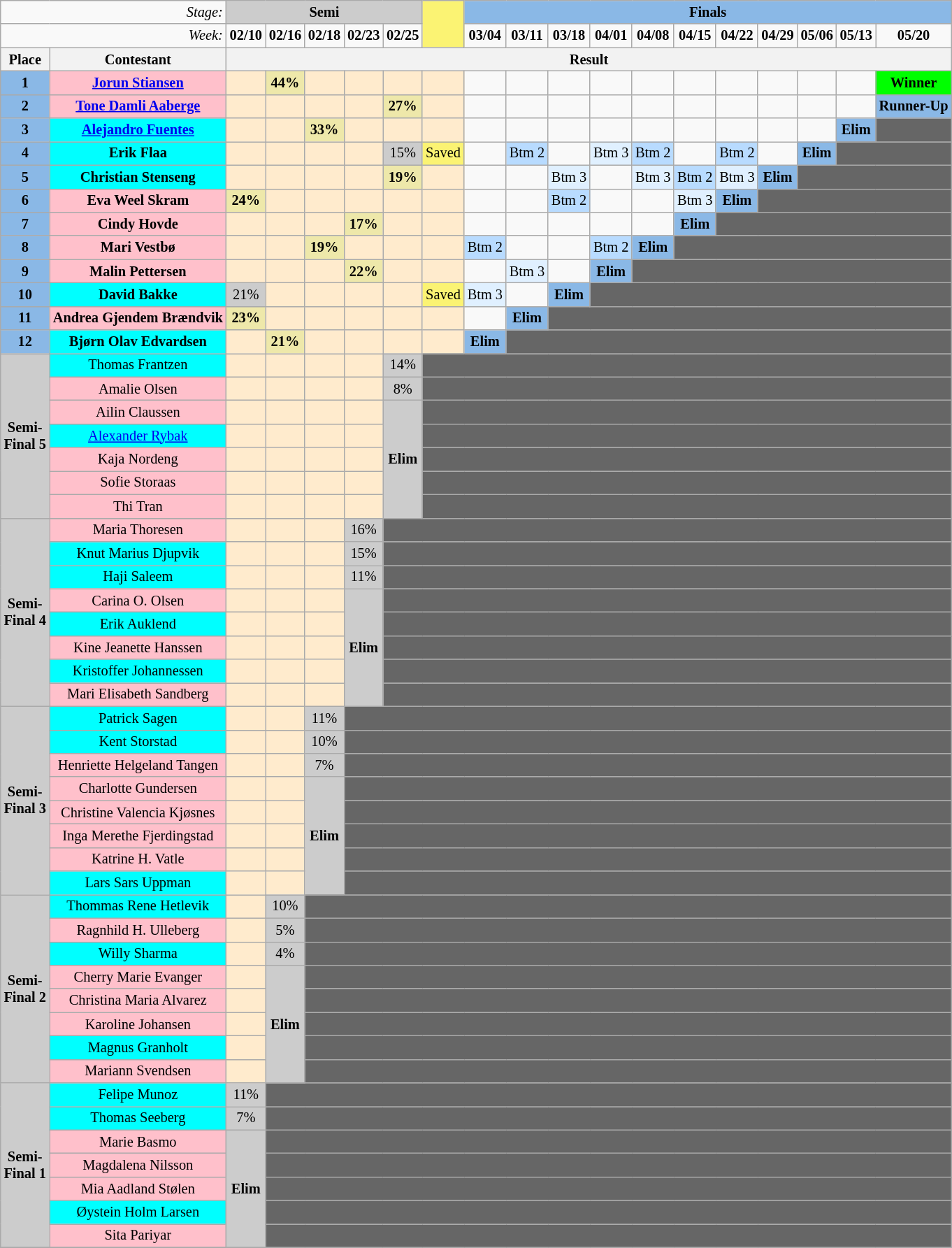<table class="wikitable" style="margin:1em auto; text-align:center; font-size:85%">
<tr>
<td align="right" colspan=2><em>Stage:</em></td>
<td bgcolor="CCCCCC" colspan=5><strong>Semi</strong></td>
<td style="background:#fbf373; text-align:center;" rowspan="2"></td>
<td bgcolor="8AB8E6" colspan=11><strong>Finals</strong></td>
</tr>
<tr>
<td align="right" colspan=2><em>Week:</em></td>
<td><strong>02/10</strong></td>
<td><strong>02/16</strong></td>
<td><strong>02/18</strong></td>
<td><strong>02/23</strong></td>
<td><strong>02/25</strong></td>
<td><strong>03/04</strong></td>
<td><strong>03/11</strong></td>
<td><strong>03/18</strong></td>
<td><strong>04/01</strong></td>
<td><strong>04/08</strong></td>
<td><strong>04/15</strong></td>
<td><strong>04/22</strong></td>
<td><strong>04/29</strong></td>
<td><strong>05/06</strong></td>
<td><strong>05/13</strong></td>
<td><strong>05/20</strong></td>
</tr>
<tr>
<th>Place</th>
<th>Contestant</th>
<th align="center" colspan=17>Result</th>
</tr>
<tr>
<td bgcolor="#8AB8E6"><strong>1</strong></td>
<td bgcolor="pink"><strong><a href='#'>Jorun Stiansen</a></strong></td>
<td bgcolor="#FFEBCD"></td>
<td bgcolor="palegoldenrod" align="center"><strong>44%</strong></td>
<td bgcolor="#FFEBCD"></td>
<td bgcolor="#FFEBCD"></td>
<td bgcolor="#FFEBCD"></td>
<td bgcolor="#FFEBCD"></td>
<td></td>
<td></td>
<td></td>
<td></td>
<td></td>
<td></td>
<td></td>
<td></td>
<td></td>
<td></td>
<td style="background: lime" align="center"><strong>Winner</strong></td>
</tr>
<tr>
<td bgcolor="#8AB8E6"><strong>2</strong></td>
<td bgcolor="pink"><strong><a href='#'>Tone Damli Aaberge</a></strong></td>
<td bgcolor="#FFEBCD"></td>
<td bgcolor="#FFEBCD"></td>
<td bgcolor="#FFEBCD"></td>
<td bgcolor="#FFEBCD"></td>
<td bgcolor="palegoldenrod" align="center"><strong>27%</strong></td>
<td bgcolor="#FFEBCD"></td>
<td></td>
<td></td>
<td></td>
<td></td>
<td></td>
<td></td>
<td></td>
<td></td>
<td></td>
<td></td>
<td bgcolor="#8AB8E6"><strong>Runner-Up</strong></td>
</tr>
<tr>
<td bgcolor="#8AB8E6"><strong>3</strong></td>
<td bgcolor="cyan"><strong><a href='#'>Alejandro Fuentes</a></strong></td>
<td bgcolor="#FFEBCD"></td>
<td bgcolor="#FFEBCD"></td>
<td bgcolor="palegoldenrod" align="center"><strong>33%</strong></td>
<td bgcolor="#FFEBCD"></td>
<td bgcolor="#FFEBCD"></td>
<td bgcolor="#FFEBCD"></td>
<td></td>
<td></td>
<td></td>
<td></td>
<td></td>
<td></td>
<td></td>
<td></td>
<td></td>
<td bgcolor="8AB8E6"><strong>Elim</strong></td>
<td bgcolor="666666"></td>
</tr>
<tr>
<td bgcolor="#8AB8E6"><strong>4</strong></td>
<td bgcolor="cyan"><strong>Erik Flaa</strong></td>
<td bgcolor="#FFEBCD"></td>
<td bgcolor="#FFEBCD"></td>
<td bgcolor="#FFEBCD"></td>
<td bgcolor="#FFEBCD"></td>
<td style="background:#ccc; text-align:center;">15%</td>
<td bgcolor="#fbf373" align="center">Saved</td>
<td></td>
<td bgcolor="B8DBFF">Btm 2</td>
<td></td>
<td bgcolor="E0F0FF">Btm 3</td>
<td bgcolor="B8DBFF">Btm 2</td>
<td></td>
<td bgcolor="B8DBFF">Btm 2</td>
<td></td>
<td bgcolor="8AB8E6"><strong>Elim</strong></td>
<td colspan="2" bgcolor="666666"></td>
</tr>
<tr>
<td bgcolor="#8AB8E6"><strong>5</strong></td>
<td bgcolor="cyan"><strong>Christian Stenseng</strong></td>
<td bgcolor="#FFEBCD"></td>
<td bgcolor="#FFEBCD"></td>
<td bgcolor="#FFEBCD"></td>
<td bgcolor="#FFEBCD"></td>
<td bgcolor="palegoldenrod" align="center"><strong>19%</strong></td>
<td bgcolor="#FFEBCD"></td>
<td></td>
<td></td>
<td bgcolor="E0F0FF">Btm 3</td>
<td></td>
<td bgcolor="E0F0FF">Btm 3</td>
<td bgcolor="B8DBFF">Btm 2</td>
<td bgcolor="E0F0FF">Btm 3</td>
<td bgcolor="8AB8E6"><strong>Elim</strong></td>
<td colspan="3" bgcolor="666666"></td>
</tr>
<tr>
<td bgcolor="#8AB8E6"><strong>6</strong></td>
<td bgcolor="pink"><strong>Eva Weel Skram</strong></td>
<td bgcolor="palegoldenrod" align="center"><strong>24%</strong></td>
<td bgcolor="#FFEBCD"></td>
<td bgcolor="#FFEBCD"></td>
<td bgcolor="#FFEBCD"></td>
<td bgcolor="#FFEBCD"></td>
<td bgcolor="#FFEBCD"></td>
<td></td>
<td></td>
<td bgcolor="B8DBFF">Btm 2</td>
<td></td>
<td></td>
<td bgcolor="E0F0FF">Btm 3</td>
<td bgcolor="8AB8E6"><strong>Elim</strong></td>
<td colspan="4" bgcolor="666666"></td>
</tr>
<tr>
<td bgcolor="#8AB8E6"><strong>7</strong></td>
<td bgcolor="pink"><strong>Cindy Hovde</strong></td>
<td bgcolor="#FFEBCD"></td>
<td bgcolor="#FFEBCD"></td>
<td bgcolor="#FFEBCD"></td>
<td bgcolor="palegoldenrod" align="center"><strong>17%</strong></td>
<td bgcolor="#FFEBCD"></td>
<td bgcolor="#FFEBCD"></td>
<td></td>
<td></td>
<td></td>
<td></td>
<td></td>
<td bgcolor="8AB8E6"><strong>Elim</strong></td>
<td colspan="5" bgcolor="666666"></td>
</tr>
<tr>
<td bgcolor="#8AB8E6"><strong>8</strong></td>
<td bgcolor="pink"><strong>Mari Vestbø</strong></td>
<td bgcolor="#FFEBCD"></td>
<td bgcolor="#FFEBCD"></td>
<td bgcolor="palegoldenrod" align="center"><strong>19%</strong></td>
<td bgcolor="#FFEBCD"></td>
<td bgcolor="#FFEBCD"></td>
<td bgcolor="#FFEBCD"></td>
<td bgcolor="B8DBFF">Btm 2</td>
<td></td>
<td></td>
<td bgcolor="B8DBFF">Btm 2</td>
<td bgcolor="8AB8E6"><strong>Elim</strong></td>
<td colspan="6" bgcolor="666666"></td>
</tr>
<tr>
<td bgcolor="#8AB8E6"><strong>9</strong></td>
<td bgcolor="pink"><strong>Malin Pettersen</strong></td>
<td bgcolor="#FFEBCD"></td>
<td bgcolor="#FFEBCD"></td>
<td bgcolor="#FFEBCD"></td>
<td bgcolor="palegoldenrod" align="center"><strong>22%</strong></td>
<td bgcolor="#FFEBCD"></td>
<td bgcolor="#FFEBCD"></td>
<td></td>
<td bgcolor="E0F0FF">Btm 3</td>
<td></td>
<td bgcolor="8AB8E6"><strong>Elim</strong></td>
<td colspan="7" bgcolor="666666"></td>
</tr>
<tr>
<td bgcolor="#8AB8E6"><strong>10</strong></td>
<td bgcolor="cyan"><strong>David Bakke</strong></td>
<td style="background:#ccc; text-align:center;">21%</td>
<td bgcolor="#FFEBCD"></td>
<td bgcolor="#FFEBCD"></td>
<td bgcolor="#FFEBCD"></td>
<td bgcolor="#FFEBCD"></td>
<td bgcolor="#fbf373" align="center">Saved</td>
<td bgcolor="E0F0FF">Btm 3</td>
<td></td>
<td bgcolor="8AB8E6"><strong>Elim</strong></td>
<td colspan="8" bgcolor="666666"></td>
</tr>
<tr>
<td bgcolor="#8AB8E6"><strong>11</strong></td>
<td bgcolor="pink"><strong>Andrea Gjendem Brændvik</strong></td>
<td bgcolor="palegoldenrod" align="center"><strong>23%</strong></td>
<td bgcolor="#FFEBCD"></td>
<td bgcolor="#FFEBCD"></td>
<td bgcolor="#FFEBCD"></td>
<td bgcolor="#FFEBCD"></td>
<td bgcolor="#FFEBCD"></td>
<td></td>
<td bgcolor="8AB8E6"><strong>Elim</strong></td>
<td colspan="9" bgcolor="666666"></td>
</tr>
<tr>
<td bgcolor="#8AB8E6"><strong>12</strong></td>
<td style="background:cyan;"><strong>Bjørn Olav Edvardsen</strong></td>
<td bgcolor="#FFEBCD"></td>
<td bgcolor="palegoldenrod" align="center"><strong>21%</strong></td>
<td bgcolor="#FFEBCD"></td>
<td bgcolor="#FFEBCD"></td>
<td bgcolor="#FFEBCD"></td>
<td bgcolor="#FFEBCD"></td>
<td bgcolor="8AB8E6"><strong>Elim</strong></td>
<td colspan="10" bgcolor="666666"></td>
</tr>
<tr>
<td style="background:#ccc; text-align:center;" rowspan="7"><strong>Semi-<br>Final 5</strong></td>
<td style="background:cyan;">Thomas Frantzen</td>
<td bgcolor="#FFEBCD"></td>
<td bgcolor="#FFEBCD"></td>
<td bgcolor="#FFEBCD"></td>
<td bgcolor="#FFEBCD"></td>
<td style="background:#ccc; text-align:center;">14%</td>
<td colspan="12" style="background:#666;"></td>
</tr>
<tr>
<td style="background:pink;">Amalie Olsen</td>
<td bgcolor="#FFEBCD"></td>
<td bgcolor="#FFEBCD"></td>
<td bgcolor="#FFEBCD"></td>
<td bgcolor="#FFEBCD"></td>
<td style="background:#ccc; text-align:center;">8%</td>
<td colspan="12" style="background:#666;"></td>
</tr>
<tr>
<td style="background:pink;">Ailin Claussen</td>
<td bgcolor="#FFEBCD"></td>
<td bgcolor="#FFEBCD"></td>
<td bgcolor="#FFEBCD"></td>
<td bgcolor="#FFEBCD"></td>
<td style="background:#ccc; text-align:center;" rowspan="5"><strong>Elim</strong></td>
<td colspan="12" style="background:#666;"></td>
</tr>
<tr>
<td style="background:cyan;"><a href='#'>Alexander Rybak</a></td>
<td bgcolor="#FFEBCD"></td>
<td bgcolor="#FFEBCD"></td>
<td bgcolor="#FFEBCD"></td>
<td bgcolor="#FFEBCD"></td>
<td colspan="12" style="background:#666;"></td>
</tr>
<tr>
<td style="background:pink;">Kaja Nordeng</td>
<td bgcolor="#FFEBCD"></td>
<td bgcolor="#FFEBCD"></td>
<td bgcolor="#FFEBCD"></td>
<td bgcolor="#FFEBCD"></td>
<td colspan="12" style="background:#666;"></td>
</tr>
<tr>
<td style="background:pink;">Sofie Storaas</td>
<td bgcolor="#FFEBCD"></td>
<td bgcolor="#FFEBCD"></td>
<td bgcolor="#FFEBCD"></td>
<td bgcolor="#FFEBCD"></td>
<td colspan="12" style="background:#666;"></td>
</tr>
<tr>
<td style="background:pink;">Thi Tran</td>
<td bgcolor="#FFEBCD"></td>
<td bgcolor="#FFEBCD"></td>
<td bgcolor="#FFEBCD"></td>
<td bgcolor="#FFEBCD"></td>
<td colspan="12" style="background:#666;"></td>
</tr>
<tr>
<td style="background:#ccc; text-align:center;" rowspan="8"><strong>Semi-<br>Final 4</strong></td>
<td style="background:pink;">Maria Thoresen</td>
<td bgcolor="#FFEBCD"></td>
<td bgcolor="#FFEBCD"></td>
<td bgcolor="#FFEBCD"></td>
<td style="background:#ccc; text-align:center;">16%</td>
<td colspan="13" style="background:#666;"></td>
</tr>
<tr>
<td style="background:cyan;">Knut Marius Djupvik</td>
<td bgcolor="#FFEBCD"></td>
<td bgcolor="#FFEBCD"></td>
<td bgcolor="#FFEBCD"></td>
<td style="background:#ccc; text-align:center;">15%</td>
<td colspan="13" style="background:#666;"></td>
</tr>
<tr>
<td style="background:cyan;">Haji Saleem</td>
<td bgcolor="#FFEBCD"></td>
<td bgcolor="#FFEBCD"></td>
<td bgcolor="#FFEBCD"></td>
<td style="background:#ccc; text-align:center;">11%</td>
<td colspan="13" style="background:#666;"></td>
</tr>
<tr>
<td style="background:pink;">Carina O. Olsen</td>
<td bgcolor="#FFEBCD"></td>
<td bgcolor="#FFEBCD"></td>
<td bgcolor="#FFEBCD"></td>
<td style="background:#ccc; text-align:center;" rowspan="5"><strong>Elim</strong></td>
<td colspan="13" style="background:#666;"></td>
</tr>
<tr>
<td style="background:cyan;">Erik Auklend</td>
<td bgcolor="#FFEBCD"></td>
<td bgcolor="#FFEBCD"></td>
<td bgcolor="#FFEBCD"></td>
<td colspan="13" style="background:#666;"></td>
</tr>
<tr>
<td style="background:pink;">Kine Jeanette Hanssen</td>
<td bgcolor="#FFEBCD"></td>
<td bgcolor="#FFEBCD"></td>
<td bgcolor="#FFEBCD"></td>
<td colspan="13" style="background:#666;"></td>
</tr>
<tr>
<td style="background:cyan;">Kristoffer Johannessen</td>
<td bgcolor="#FFEBCD"></td>
<td bgcolor="#FFEBCD"></td>
<td bgcolor="#FFEBCD"></td>
<td colspan="13" style="background:#666;"></td>
</tr>
<tr>
<td style="background:pink;">Mari Elisabeth Sandberg</td>
<td bgcolor="#FFEBCD"></td>
<td bgcolor="#FFEBCD"></td>
<td bgcolor="#FFEBCD"></td>
<td colspan="13" style="background:#666;"></td>
</tr>
<tr>
<td style="background:#ccc; text-align:center;" rowspan="8"><strong>Semi-<br>Final 3</strong></td>
<td style="background:cyan;">Patrick Sagen</td>
<td bgcolor="#FFEBCD"></td>
<td bgcolor="#FFEBCD"></td>
<td style="background:#ccc; text-align:center;">11%</td>
<td colspan="14" style="background:#666;"></td>
</tr>
<tr>
<td style="background:cyan;">Kent Storstad</td>
<td bgcolor="#FFEBCD"></td>
<td bgcolor="#FFEBCD"></td>
<td style="background:#ccc; text-align:center;">10%</td>
<td colspan="14" style="background:#666;"></td>
</tr>
<tr>
<td style="background:pink;">Henriette Helgeland Tangen</td>
<td bgcolor="#FFEBCD"></td>
<td bgcolor="#FFEBCD"></td>
<td style="background:#ccc; text-align:center;">7%</td>
<td colspan="14" style="background:#666;"></td>
</tr>
<tr>
<td style="background:pink;">Charlotte Gundersen</td>
<td bgcolor="#FFEBCD"></td>
<td bgcolor="#FFEBCD"></td>
<td style="background:#ccc; text-align:center;" rowspan="5"><strong>Elim</strong></td>
<td colspan="14" style="background:#666;"></td>
</tr>
<tr>
<td style="background:pink;">Christine Valencia Kjøsnes</td>
<td bgcolor="#FFEBCD"></td>
<td bgcolor="#FFEBCD"></td>
<td colspan="14" style="background:#666;"></td>
</tr>
<tr>
<td style="background:pink;">Inga Merethe Fjerdingstad</td>
<td bgcolor="#FFEBCD"></td>
<td bgcolor="#FFEBCD"></td>
<td colspan="14" style="background:#666;"></td>
</tr>
<tr>
<td style="background:pink;">Katrine H. Vatle</td>
<td bgcolor="#FFEBCD"></td>
<td bgcolor="#FFEBCD"></td>
<td colspan="14" style="background:#666;"></td>
</tr>
<tr>
<td style="background:cyan;">Lars Sars Uppman</td>
<td bgcolor="#FFEBCD"></td>
<td bgcolor="#FFEBCD"></td>
<td colspan="14" style="background:#666;"></td>
</tr>
<tr>
<td style="background:#ccc; text-align:center;" rowspan="8"><strong>Semi-<br>Final 2</strong></td>
<td style="background:cyan;">Thommas Rene Hetlevik</td>
<td bgcolor="#FFEBCD"></td>
<td style="background:#ccc; text-align:center;">10%</td>
<td colspan="15" style="background:#666;"></td>
</tr>
<tr>
<td style="background:pink;">Ragnhild H. Ulleberg</td>
<td bgcolor="#FFEBCD"></td>
<td style="background:#ccc; text-align:center;">5%</td>
<td colspan="15" style="background:#666;"></td>
</tr>
<tr>
<td style="background:cyan;">Willy Sharma</td>
<td bgcolor="#FFEBCD"></td>
<td style="background:#ccc; text-align:center;">4%</td>
<td colspan="15" style="background:#666;"></td>
</tr>
<tr>
<td style="background:pink;">Cherry Marie Evanger</td>
<td bgcolor="#FFEBCD"></td>
<td style="background:#ccc; text-align:center;" rowspan="5"><strong>Elim</strong></td>
<td colspan="15" style="background:#666;"></td>
</tr>
<tr>
<td style="background:pink;">Christina Maria Alvarez</td>
<td bgcolor="#FFEBCD"></td>
<td colspan="15" style="background:#666;"></td>
</tr>
<tr>
<td style="background:pink;">Karoline Johansen</td>
<td bgcolor="#FFEBCD"></td>
<td colspan="15" style="background:#666;"></td>
</tr>
<tr>
<td style="background:cyan;">Magnus Granholt</td>
<td bgcolor="#FFEBCD"></td>
<td colspan="15" style="background:#666;"></td>
</tr>
<tr>
<td style="background:pink;">Mariann Svendsen</td>
<td bgcolor="#FFEBCD"></td>
<td colspan="15" style="background:#666;"></td>
</tr>
<tr>
<td style="background:#ccc; text-align:center;" rowspan="7"><strong>Semi-<br>Final 1</strong></td>
<td style="background:cyan;">Felipe Munoz</td>
<td style="background:#ccc; text-align:center;">11%</td>
<td colspan="16" style="background:#666;"></td>
</tr>
<tr>
<td style="background:cyan;">Thomas Seeberg</td>
<td style="background:#ccc; text-align:center;">7%</td>
<td colspan="16" style="background:#666;"></td>
</tr>
<tr>
<td style="background:pink;">Marie Basmo</td>
<td style="background:#ccc; text-align:center;" rowspan="5"><strong>Elim</strong></td>
<td colspan="16" style="background:#666;"></td>
</tr>
<tr>
<td style="background:pink;">Magdalena Nilsson</td>
<td colspan="16" style="background:#666;"></td>
</tr>
<tr>
<td style="background:pink;">Mia Aadland Stølen</td>
<td colspan="16" style="background:#666;"></td>
</tr>
<tr>
<td style="background:cyan;">Øystein Holm Larsen</td>
<td colspan="16" style="background:#666;"></td>
</tr>
<tr>
<td style="background:pink;">Sita Pariyar</td>
<td colspan="16" style="background:#666;"></td>
</tr>
<tr>
</tr>
</table>
